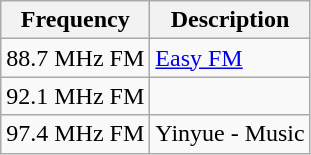<table class="wikitable">
<tr>
<th>Frequency</th>
<th>Description</th>
</tr>
<tr>
<td>88.7 MHz FM</td>
<td><a href='#'>Easy FM</a></td>
</tr>
<tr>
<td>92.1 MHz FM</td>
<td></td>
</tr>
<tr AiFm>
<td>97.4 MHz FM</td>
<td>Yinyue - Music</td>
</tr>
</table>
